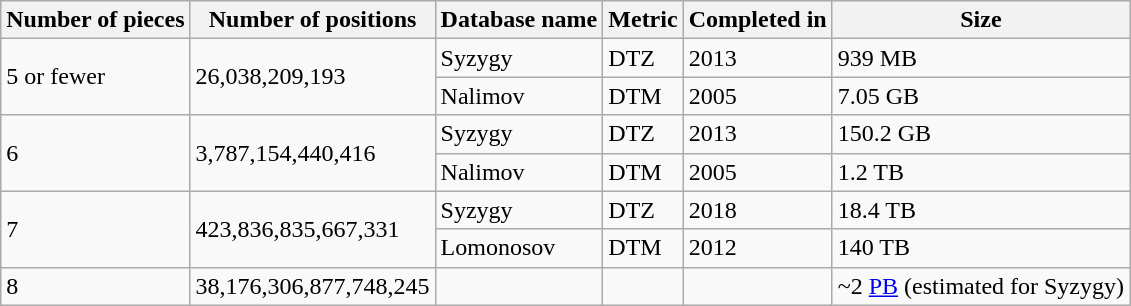<table class="wikitable sortable">
<tr>
<th>Number of pieces</th>
<th>Number of positions</th>
<th>Database name</th>
<th>Metric</th>
<th>Completed in</th>
<th>Size</th>
</tr>
<tr>
<td rowspan="2">5 or fewer</td>
<td rowspan="2">26,038,209,193</td>
<td>Syzygy</td>
<td>DTZ</td>
<td>2013</td>
<td>939 MB</td>
</tr>
<tr>
<td>Nalimov</td>
<td>DTM</td>
<td>2005</td>
<td>7.05 GB</td>
</tr>
<tr>
<td rowspan="2">6</td>
<td rowspan="2">3,787,154,440,416</td>
<td>Syzygy</td>
<td>DTZ</td>
<td>2013</td>
<td>150.2 GB</td>
</tr>
<tr>
<td>Nalimov</td>
<td>DTM</td>
<td>2005</td>
<td>1.2 TB</td>
</tr>
<tr>
<td rowspan="2">7</td>
<td rowspan="2">423,836,835,667,331</td>
<td>Syzygy</td>
<td>DTZ</td>
<td>2018</td>
<td>18.4 TB</td>
</tr>
<tr>
<td>Lomonosov</td>
<td>DTM</td>
<td>2012</td>
<td>140 TB</td>
</tr>
<tr>
<td>8</td>
<td>38,176,306,877,748,245</td>
<td></td>
<td></td>
<td></td>
<td>~2 <a href='#'>PB</a> (estimated for Syzygy)</td>
</tr>
</table>
